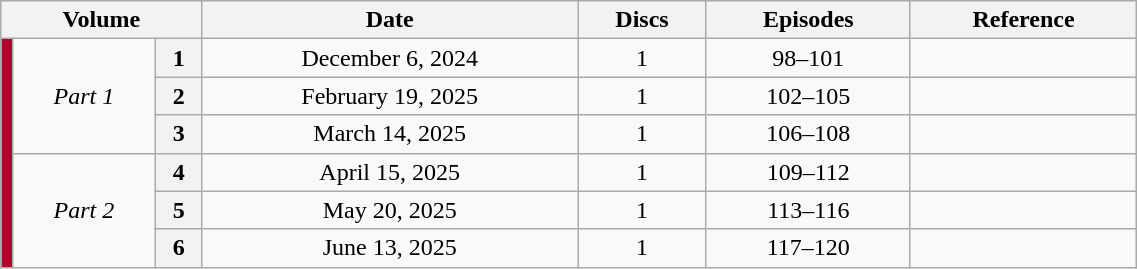<table class="wikitable" style="text-align: center; width: 60%;">
<tr>
<th colspan="3" scope="col" 175px;>Volume</th>
<th scope="col" 125px;>Date</th>
<th scope="col">Discs</th>
<th scope="col">Episodes</th>
<th scope="col">Reference</th>
</tr>
<tr>
<td rowspan="8" width="1%" style="background: #B3022E;"></td>
<td rowspan="3"><em>Part 1</em></td>
<th scope="row">1</th>
<td>December 6, 2024</td>
<td>1</td>
<td>98–101</td>
<td></td>
</tr>
<tr>
<th scope="row">2</th>
<td>February 19, 2025</td>
<td>1</td>
<td>102–105</td>
<td></td>
</tr>
<tr>
<th scope="row">3</th>
<td>March 14, 2025</td>
<td>1</td>
<td>106–108</td>
<td></td>
</tr>
<tr>
<td rowspan="5"><em>Part 2</em></td>
<th scope="row">4</th>
<td>April 15, 2025</td>
<td>1</td>
<td>109–112</td>
<td></td>
</tr>
<tr>
<th scope="row">5</th>
<td>May 20, 2025</td>
<td>1</td>
<td>113–116</td>
<td></td>
</tr>
<tr>
<th scope="row">6</th>
<td>June 13, 2025</td>
<td>1</td>
<td>117–120</td>
<td></td>
</tr>
</table>
